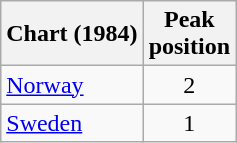<table class="wikitable">
<tr>
<th>Chart (1984)</th>
<th>Peak<br>position</th>
</tr>
<tr>
<td><a href='#'>Norway</a></td>
<td align="center">2</td>
</tr>
<tr>
<td><a href='#'>Sweden</a></td>
<td align="center">1</td>
</tr>
</table>
